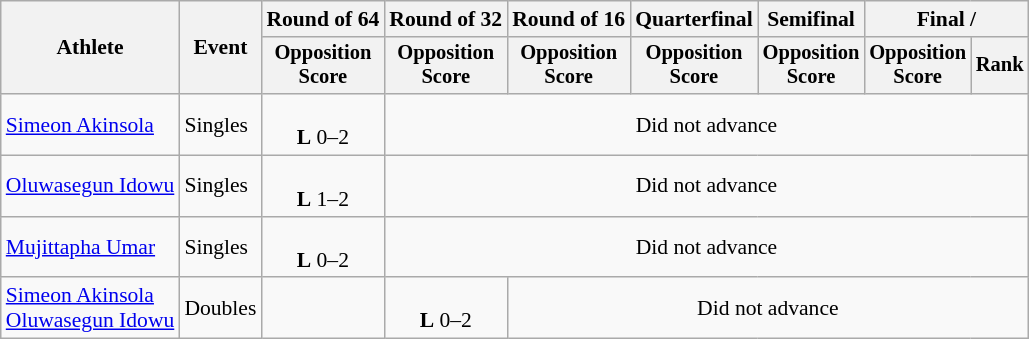<table class="wikitable" style="font-size:90%; text-align:center">
<tr>
<th rowspan=2>Athlete</th>
<th rowspan=2>Event</th>
<th>Round of 64</th>
<th>Round of 32</th>
<th>Round of 16</th>
<th>Quarterfinal</th>
<th>Semifinal</th>
<th colspan=2>Final / </th>
</tr>
<tr style="font-size:95%">
<th>Opposition<br>Score</th>
<th>Opposition<br>Score</th>
<th>Opposition<br>Score</th>
<th>Opposition<br>Score</th>
<th>Opposition<br>Score</th>
<th>Opposition<br>Score</th>
<th>Rank</th>
</tr>
<tr>
<td align="left"><a href='#'>Simeon Akinsola</a></td>
<td align="left">Singles</td>
<td><br><strong>L</strong> 0–2</td>
<td colspan=6>Did not advance</td>
</tr>
<tr>
<td align="left"><a href='#'>Oluwasegun Idowu</a></td>
<td align="left">Singles</td>
<td><br><strong>L</strong> 1–2</td>
<td colspan=6>Did not advance</td>
</tr>
<tr>
<td align="left"><a href='#'>Mujittapha Umar</a></td>
<td align="left">Singles</td>
<td><br><strong>L</strong> 0–2</td>
<td colspan=6>Did not advance</td>
</tr>
<tr>
<td align="left"><a href='#'>Simeon Akinsola</a> <br><a href='#'>Oluwasegun Idowu</a></td>
<td align="left">Doubles</td>
<td></td>
<td><br><strong>L</strong> 0–2</td>
<td colspan=5>Did not advance</td>
</tr>
</table>
